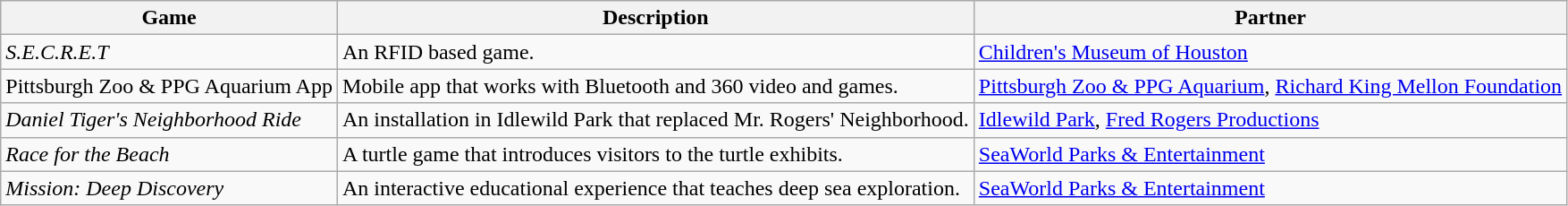<table class="wikitable">
<tr>
<th>Game</th>
<th>Description</th>
<th>Partner</th>
</tr>
<tr>
<td><em>S.E.C.R.E.T</em></td>
<td>An RFID based game.</td>
<td><a href='#'>Children's Museum of Houston</a></td>
</tr>
<tr>
<td>Pittsburgh Zoo & PPG Aquarium App</td>
<td>Mobile app that works with Bluetooth and 360 video and games.</td>
<td><a href='#'>Pittsburgh Zoo & PPG Aquarium</a>, <a href='#'>Richard King Mellon Foundation</a></td>
</tr>
<tr>
<td><em>Daniel Tiger's Neighborhood Ride</em></td>
<td>An installation in Idlewild Park that replaced Mr. Rogers' Neighborhood.</td>
<td><a href='#'>Idlewild Park</a>, <a href='#'>Fred Rogers Productions</a></td>
</tr>
<tr>
<td><em>Race for the Beach</em></td>
<td>A turtle game that introduces visitors to the turtle exhibits.</td>
<td><a href='#'>SeaWorld Parks & Entertainment</a></td>
</tr>
<tr>
<td><em>Mission: Deep Discovery</em></td>
<td>An interactive educational experience that teaches deep sea exploration.</td>
<td><a href='#'>SeaWorld Parks & Entertainment</a></td>
</tr>
</table>
